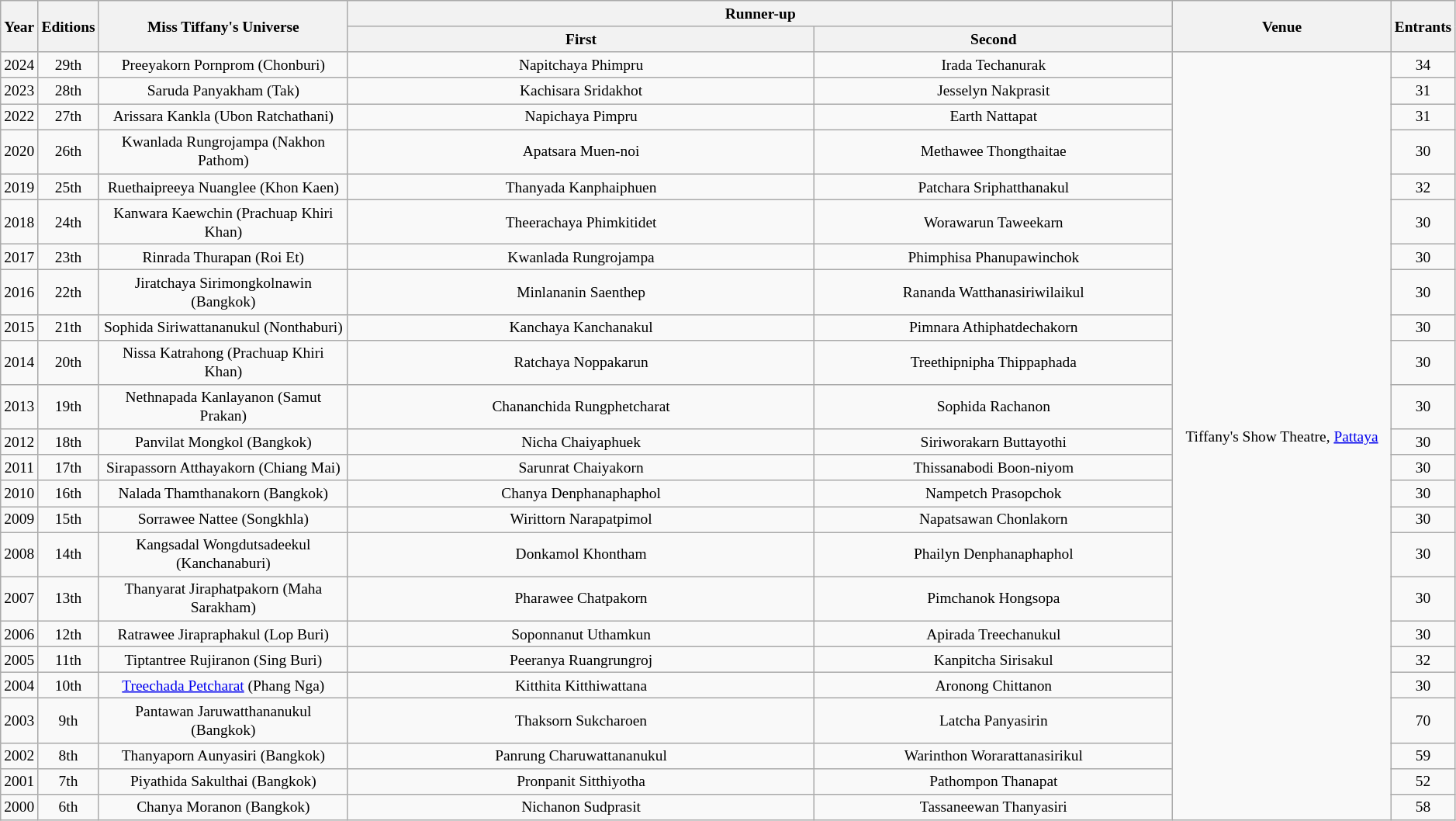<table class="wikitable" style="font-size: 81%;">
<tr>
<th rowspan="2" width="1%">Year</th>
<th rowspan="2" width="1%">Editions</th>
<th rowspan="2"  width="230">Miss Tiffany's Universe</th>
<th colspan="2" width="800">Runner-up</th>
<th rowspan="2" width="15%">Venue</th>
<th rowspan="2" width="1%">Entrants</th>
</tr>
<tr>
<th width="280">First</th>
<th width="210">Second</th>
</tr>
<tr style="text-align:center;">
<td>2024</td>
<td>29th</td>
<td>Preeyakorn Pornprom (Chonburi)</td>
<td>Napitchaya Phimpru</td>
<td>Irada Techanurak</td>
<td rowspan="24">Tiffany's Show Theatre, <a href='#'>Pattaya</a></td>
<td>34</td>
</tr>
<tr style="text-align:center;">
<td>2023</td>
<td>28th</td>
<td>Saruda Panyakham (Tak)</td>
<td>Kachisara Sridakhot</td>
<td>Jesselyn Nakprasit</td>
<td>31</td>
</tr>
<tr style="text-align:center;">
<td>2022</td>
<td>27th</td>
<td>Arissara Kankla (Ubon Ratchathani)</td>
<td>Napichaya Pimpru</td>
<td>Earth Nattapat</td>
<td>31</td>
</tr>
<tr style="text-align:center;">
<td>2020</td>
<td>26th</td>
<td>Kwanlada Rungrojampa (Nakhon Pathom)</td>
<td>Apatsara Muen-noi</td>
<td>Methawee Thongthaitae</td>
<td>30</td>
</tr>
<tr style="text-align:center;">
<td>2019</td>
<td>25th</td>
<td>Ruethaipreeya Nuanglee (Khon Kaen)</td>
<td>Thanyada Kanphaiphuen</td>
<td>Patchara Sriphatthanakul</td>
<td>32</td>
</tr>
<tr style="text-align:center;">
<td>2018</td>
<td>24th</td>
<td>Kanwara Kaewchin (Prachuap Khiri Khan)</td>
<td>Theerachaya Phimkitidet</td>
<td>Worawarun Taweekarn</td>
<td>30</td>
</tr>
<tr style="text-align:center;">
<td>2017</td>
<td>23th</td>
<td>Rinrada Thurapan (Roi Et)</td>
<td>Kwanlada Rungrojampa</td>
<td>Phimphisa Phanupawinchok</td>
<td>30</td>
</tr>
<tr style="text-align:center;">
<td>2016</td>
<td>22th</td>
<td>Jiratchaya Sirimongkolnawin (Bangkok)</td>
<td>Minlananin Saenthep</td>
<td>Rananda Watthanasiriwilaikul</td>
<td>30</td>
</tr>
<tr style="text-align:center;">
<td>2015</td>
<td>21th</td>
<td>Sophida Siriwattananukul (Nonthaburi)</td>
<td>Kanchaya Kanchanakul</td>
<td>Pimnara Athiphatdechakorn</td>
<td>30</td>
</tr>
<tr style="text-align:center;">
<td>2014</td>
<td>20th</td>
<td>Nissa Katrahong (Prachuap Khiri Khan)</td>
<td>Ratchaya Noppakarun</td>
<td>Treethipnipha Thippaphada</td>
<td>30</td>
</tr>
<tr style="text-align:center;">
<td>2013</td>
<td>19th</td>
<td>Nethnapada Kanlayanon (Samut Prakan)</td>
<td>Chananchida Rungphetcharat</td>
<td>Sophida Rachanon</td>
<td>30</td>
</tr>
<tr style="text-align:center;">
<td>2012</td>
<td>18th</td>
<td>Panvilat Mongkol (Bangkok)</td>
<td>Nicha Chaiyaphuek</td>
<td>Siriworakarn Buttayothi</td>
<td>30</td>
</tr>
<tr style="text-align:center;">
<td>2011</td>
<td>17th</td>
<td>Sirapassorn Atthayakorn (Chiang Mai)</td>
<td>Sarunrat Chaiyakorn</td>
<td>Thissanabodi Boon-niyom</td>
<td>30</td>
</tr>
<tr style="text-align:center;">
<td>2010</td>
<td>16th</td>
<td>Nalada Thamthanakorn (Bangkok)</td>
<td>Chanya Denphanaphaphol</td>
<td>Nampetch Prasopchok</td>
<td>30</td>
</tr>
<tr style="text-align:center;">
<td>2009</td>
<td>15th</td>
<td>Sorrawee Nattee (Songkhla)</td>
<td>Wirittorn Narapatpimol</td>
<td>Napatsawan Chonlakorn</td>
<td>30</td>
</tr>
<tr style="text-align:center;">
<td>2008</td>
<td>14th</td>
<td>Kangsadal Wongdutsadeekul (Kanchanaburi)</td>
<td>Donkamol Khontham</td>
<td>Phailyn Denphanaphaphol</td>
<td>30</td>
</tr>
<tr style="text-align:center;">
<td>2007</td>
<td>13th</td>
<td>Thanyarat Jiraphatpakorn (Maha Sarakham)</td>
<td>Pharawee Chatpakorn</td>
<td>Pimchanok Hongsopa</td>
<td>30</td>
</tr>
<tr style="text-align:center;">
<td>2006</td>
<td>12th</td>
<td>Ratrawee Jirapraphakul (Lop Buri)</td>
<td>Soponnanut Uthamkun</td>
<td>Apirada Treechanukul</td>
<td>30</td>
</tr>
<tr style="text-align:center;">
<td>2005</td>
<td>11th</td>
<td>Tiptantree Rujiranon (Sing Buri)</td>
<td>Peeranya Ruangrungroj</td>
<td>Kanpitcha Sirisakul</td>
<td>32</td>
</tr>
<tr style="text-align:center;">
<td>2004</td>
<td>10th</td>
<td><a href='#'>Treechada Petcharat</a> (Phang Nga)</td>
<td>Kitthita Kitthiwattana</td>
<td>Aronong Chittanon</td>
<td>30</td>
</tr>
<tr style="text-align:center;">
<td>2003</td>
<td>9th</td>
<td>Pantawan Jaruwatthananukul (Bangkok)</td>
<td>Thaksorn Sukcharoen</td>
<td>Latcha Panyasirin</td>
<td>70</td>
</tr>
<tr style="text-align:center;">
<td>2002</td>
<td>8th</td>
<td>Thanyaporn Aunyasiri (Bangkok)</td>
<td>Panrung Charuwattananukul</td>
<td>Warinthon Worarattanasirikul</td>
<td>59</td>
</tr>
<tr style="text-align:center;">
<td>2001</td>
<td>7th</td>
<td>Piyathida Sakulthai (Bangkok)</td>
<td>Pronpanit Sitthiyotha</td>
<td>Pathompon Thanapat</td>
<td>52</td>
</tr>
<tr style="text-align:center;">
<td>2000</td>
<td>6th</td>
<td>Chanya Moranon (Bangkok)</td>
<td>Nichanon Sudprasit</td>
<td>Tassaneewan Thanyasiri</td>
<td>58</td>
</tr>
</table>
